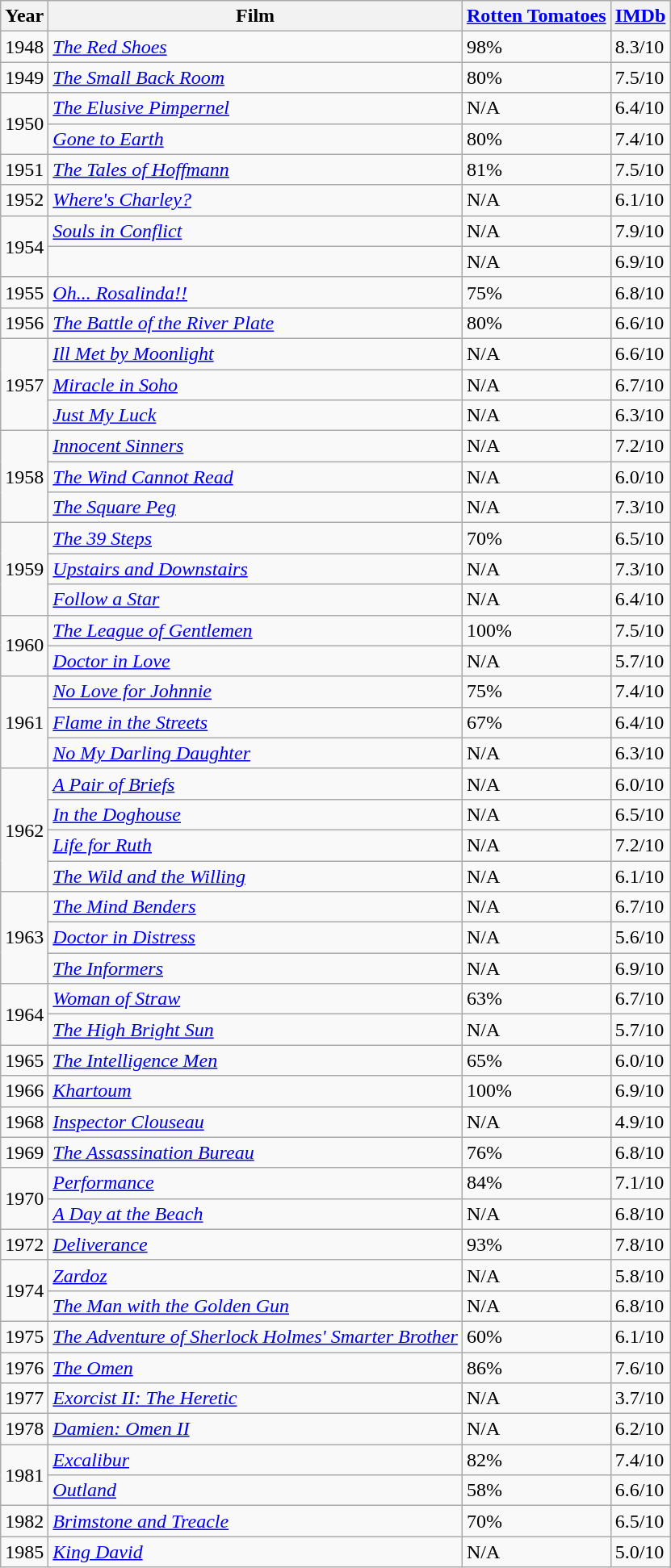<table class="wikitable">
<tr>
<th>Year</th>
<th>Film</th>
<th><a href='#'>Rotten Tomatoes</a></th>
<th><a href='#'>IMDb</a></th>
</tr>
<tr>
<td>1948</td>
<td><em><a href='#'>The Red Shoes</a></em></td>
<td>98%</td>
<td>8.3/10</td>
</tr>
<tr>
<td>1949</td>
<td><em><a href='#'>The Small Back Room</a></em></td>
<td>80%</td>
<td>7.5/10</td>
</tr>
<tr>
<td rowspan="2">1950</td>
<td><em><a href='#'>The Elusive Pimpernel</a></em></td>
<td>N/A</td>
<td>6.4/10</td>
</tr>
<tr>
<td><em><a href='#'>Gone to Earth</a></em></td>
<td>80%</td>
<td>7.4/10</td>
</tr>
<tr>
<td>1951</td>
<td><em><a href='#'>The Tales of Hoffmann</a></em></td>
<td>81%</td>
<td>7.5/10</td>
</tr>
<tr>
<td>1952</td>
<td><em><a href='#'>Where's Charley?</a></em></td>
<td>N/A</td>
<td>6.1/10</td>
</tr>
<tr>
<td rowspan="2">1954</td>
<td><em><a href='#'>Souls in Conflict</a></em></td>
<td>N/A</td>
<td>7.9/10</td>
</tr>
<tr>
<td><em></em></td>
<td>N/A</td>
<td>6.9/10</td>
</tr>
<tr>
<td>1955</td>
<td><em><a href='#'>Oh... Rosalinda!!</a></em></td>
<td>75%</td>
<td>6.8/10</td>
</tr>
<tr>
<td>1956</td>
<td><em><a href='#'>The Battle of the River Plate</a></em></td>
<td>80%</td>
<td>6.6/10</td>
</tr>
<tr>
<td rowspan="3">1957</td>
<td><em><a href='#'>Ill Met by Moonlight</a></em></td>
<td>N/A</td>
<td>6.6/10</td>
</tr>
<tr>
<td><em><a href='#'>Miracle in Soho</a></em></td>
<td>N/A</td>
<td>6.7/10</td>
</tr>
<tr>
<td><em><a href='#'>Just My Luck</a></em></td>
<td>N/A</td>
<td>6.3/10</td>
</tr>
<tr>
<td rowspan="3">1958</td>
<td><em><a href='#'>Innocent Sinners</a></em></td>
<td>N/A</td>
<td>7.2/10</td>
</tr>
<tr>
<td><em><a href='#'>The Wind Cannot Read</a></em></td>
<td>N/A</td>
<td>6.0/10</td>
</tr>
<tr>
<td><em><a href='#'>The Square Peg</a></em></td>
<td>N/A</td>
<td>7.3/10</td>
</tr>
<tr>
<td rowspan="3">1959</td>
<td><em><a href='#'>The 39 Steps</a></em></td>
<td>70%</td>
<td>6.5/10</td>
</tr>
<tr>
<td><em><a href='#'>Upstairs and Downstairs</a></em></td>
<td>N/A</td>
<td>7.3/10</td>
</tr>
<tr>
<td><em><a href='#'>Follow a Star</a></em></td>
<td>N/A</td>
<td>6.4/10</td>
</tr>
<tr>
<td rowspan="2">1960</td>
<td><em><a href='#'>The League of Gentlemen</a></em></td>
<td>100%</td>
<td>7.5/10</td>
</tr>
<tr>
<td><em><a href='#'>Doctor in Love</a></em></td>
<td>N/A</td>
<td>5.7/10</td>
</tr>
<tr>
<td rowspan="3">1961</td>
<td><em><a href='#'>No Love for Johnnie</a></em></td>
<td>75%</td>
<td>7.4/10</td>
</tr>
<tr>
<td><em><a href='#'>Flame in the Streets</a></em></td>
<td>67%</td>
<td>6.4/10</td>
</tr>
<tr>
<td><em><a href='#'>No My Darling Daughter</a></em></td>
<td>N/A</td>
<td>6.3/10</td>
</tr>
<tr>
<td rowspan="4">1962</td>
<td><em><a href='#'>A Pair of Briefs</a></em></td>
<td>N/A</td>
<td>6.0/10</td>
</tr>
<tr>
<td><em><a href='#'>In the Doghouse</a></em></td>
<td>N/A</td>
<td>6.5/10</td>
</tr>
<tr>
<td><em><a href='#'>Life for Ruth</a></em></td>
<td>N/A</td>
<td>7.2/10</td>
</tr>
<tr>
<td><em><a href='#'>The Wild and the Willing</a></em></td>
<td>N/A</td>
<td>6.1/10</td>
</tr>
<tr>
<td rowspan="3">1963</td>
<td><em><a href='#'>The Mind Benders</a></em></td>
<td>N/A</td>
<td>6.7/10</td>
</tr>
<tr>
<td><em><a href='#'>Doctor in Distress</a></em></td>
<td>N/A</td>
<td>5.6/10</td>
</tr>
<tr>
<td><em><a href='#'>The Informers</a></em></td>
<td>N/A</td>
<td>6.9/10</td>
</tr>
<tr>
<td rowspan="2">1964</td>
<td><em><a href='#'>Woman of Straw</a></em></td>
<td>63%</td>
<td>6.7/10</td>
</tr>
<tr>
<td><em><a href='#'>The High Bright Sun</a></em></td>
<td>N/A</td>
<td>5.7/10</td>
</tr>
<tr>
<td>1965</td>
<td><em><a href='#'>The Intelligence Men</a></em></td>
<td>65%</td>
<td>6.0/10</td>
</tr>
<tr>
<td>1966</td>
<td><em><a href='#'>Khartoum</a></em></td>
<td>100%</td>
<td>6.9/10</td>
</tr>
<tr>
<td>1968</td>
<td><em><a href='#'>Inspector Clouseau</a></em></td>
<td>N/A</td>
<td>4.9/10</td>
</tr>
<tr>
<td>1969</td>
<td><em><a href='#'>The Assassination Bureau</a></em></td>
<td>76%</td>
<td>6.8/10</td>
</tr>
<tr>
<td rowspan="2">1970</td>
<td><em><a href='#'>Performance</a></em></td>
<td>84%</td>
<td>7.1/10</td>
</tr>
<tr>
<td><em><a href='#'>A Day at the Beach</a></em></td>
<td>N/A</td>
<td>6.8/10</td>
</tr>
<tr>
<td>1972</td>
<td><em><a href='#'>Deliverance</a></em></td>
<td>93%</td>
<td>7.8/10</td>
</tr>
<tr>
<td rowspan="2">1974</td>
<td><em><a href='#'>Zardoz</a></em></td>
<td>N/A</td>
<td>5.8/10</td>
</tr>
<tr>
<td><em><a href='#'>The Man with the Golden Gun</a></em></td>
<td>N/A</td>
<td>6.8/10</td>
</tr>
<tr>
<td>1975</td>
<td><em><a href='#'>The Adventure of Sherlock Holmes' Smarter Brother</a></em></td>
<td>60%</td>
<td>6.1/10</td>
</tr>
<tr>
<td>1976</td>
<td><em><a href='#'>The Omen</a></em></td>
<td>86%</td>
<td>7.6/10</td>
</tr>
<tr>
<td>1977</td>
<td><em><a href='#'>Exorcist II: The Heretic</a></em></td>
<td>N/A</td>
<td>3.7/10</td>
</tr>
<tr>
<td>1978</td>
<td><em><a href='#'>Damien: Omen II</a></em></td>
<td>N/A</td>
<td>6.2/10</td>
</tr>
<tr>
<td rowspan="2">1981</td>
<td><em><a href='#'>Excalibur</a></em></td>
<td>82%</td>
<td>7.4/10</td>
</tr>
<tr>
<td><em><a href='#'>Outland</a></em></td>
<td>58%</td>
<td>6.6/10</td>
</tr>
<tr>
<td>1982</td>
<td><em><a href='#'>Brimstone and Treacle</a></em></td>
<td>70%</td>
<td>6.5/10</td>
</tr>
<tr>
<td>1985</td>
<td><em><a href='#'>King David</a></em></td>
<td>N/A</td>
<td>5.0/10</td>
</tr>
</table>
